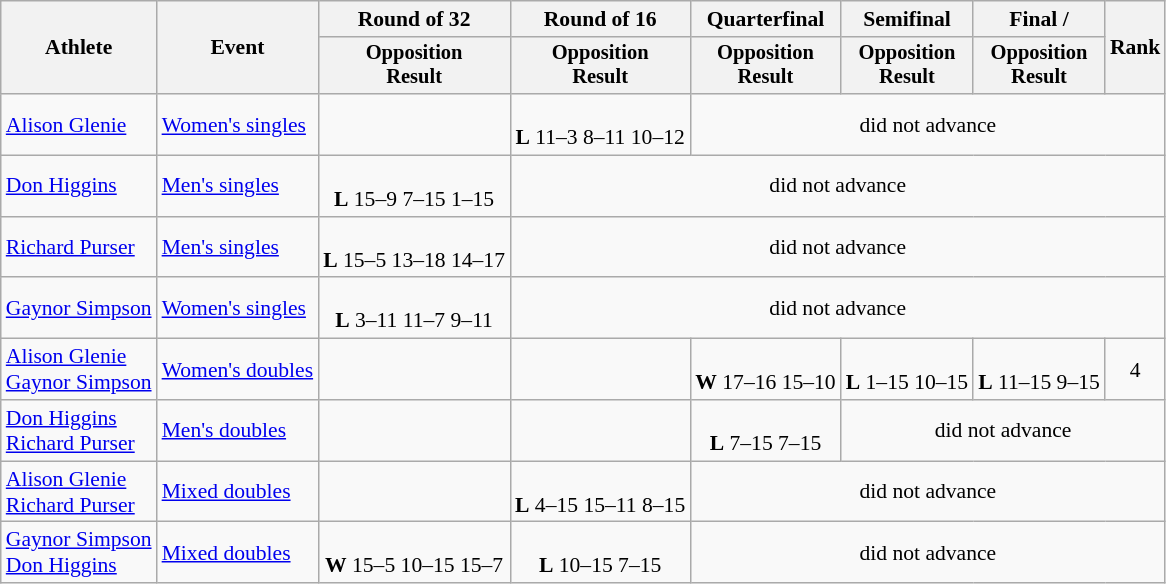<table class="wikitable" style="font-size:90%">
<tr>
<th rowspan="2">Athlete</th>
<th rowspan="2">Event</th>
<th>Round of 32</th>
<th>Round of 16</th>
<th>Quarterfinal</th>
<th>Semifinal</th>
<th>Final / </th>
<th rowspan="2">Rank</th>
</tr>
<tr style="font-size:95%">
<th>Opposition<br>Result</th>
<th>Opposition<br>Result</th>
<th>Opposition<br>Result</th>
<th>Opposition<br>Result</th>
<th>Opposition<br>Result</th>
</tr>
<tr align=center>
<td align=left><a href='#'>Alison Glenie</a></td>
<td align=left><a href='#'>Women's singles</a></td>
<td></td>
<td><br><strong>L</strong> 11–3 8–11 10–12</td>
<td colspan=4>did not advance</td>
</tr>
<tr align=center>
<td align=left><a href='#'>Don Higgins</a></td>
<td align=left><a href='#'>Men's singles</a></td>
<td><br><strong>L</strong> 15–9 7–15 1–15</td>
<td colspan=5>did not advance</td>
</tr>
<tr align=center>
<td align=left><a href='#'>Richard Purser</a></td>
<td align=left><a href='#'>Men's singles</a></td>
<td><br><strong>L</strong> 15–5 13–18 14–17</td>
<td colspan=5>did not advance</td>
</tr>
<tr align=center>
<td align=left><a href='#'>Gaynor Simpson</a></td>
<td align=left><a href='#'>Women's singles</a></td>
<td><br><strong>L</strong> 3–11 11–7 9–11</td>
<td colspan=5>did not advance</td>
</tr>
<tr align=center>
<td align=left><a href='#'>Alison Glenie</a><br><a href='#'>Gaynor Simpson</a></td>
<td align=left><a href='#'>Women's doubles</a></td>
<td></td>
<td></td>
<td><br><strong>W</strong> 17–16 15–10</td>
<td><br><strong>L</strong> 1–15 10–15</td>
<td><br><strong>L</strong> 11–15 9–15</td>
<td>4</td>
</tr>
<tr align=center>
<td align=left><a href='#'>Don Higgins</a><br><a href='#'>Richard Purser</a></td>
<td align=left><a href='#'>Men's doubles</a></td>
<td></td>
<td></td>
<td><br><strong>L</strong> 7–15 7–15</td>
<td colspan=3>did not advance</td>
</tr>
<tr align=center>
<td align=left><a href='#'>Alison Glenie</a><br><a href='#'>Richard Purser</a></td>
<td align=left><a href='#'>Mixed doubles</a></td>
<td></td>
<td><br><strong>L</strong> 4–15 15–11 8–15</td>
<td colspan=4>did not advance</td>
</tr>
<tr align=center>
<td align=left><a href='#'>Gaynor Simpson</a><br><a href='#'>Don Higgins</a></td>
<td align=left><a href='#'>Mixed doubles</a></td>
<td><br><strong>W</strong> 15–5 10–15 15–7</td>
<td><br><strong>L</strong> 10–15 7–15</td>
<td colspan=4>did not advance</td>
</tr>
</table>
